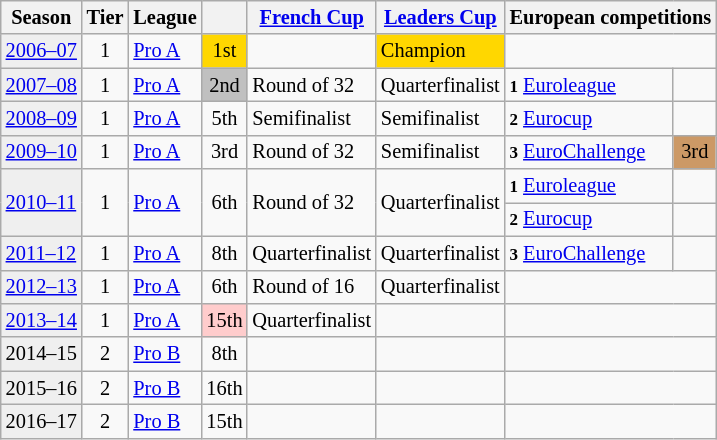<table class="wikitable" style="font-size:85%">
<tr>
<th>Season</th>
<th>Tier</th>
<th>League</th>
<th></th>
<th><a href='#'>French Cup</a></th>
<th><a href='#'>Leaders Cup</a></th>
<th colspan=2>European competitions</th>
</tr>
<tr>
<td style="background:#efefef;"><a href='#'>2006–07</a></td>
<td style="text-align:center;">1</td>
<td><a href='#'>Pro A</a></td>
<td style="background:gold; text-align:center;">1st</td>
<td></td>
<td style="background:gold">Champion</td>
<td colspan=2></td>
</tr>
<tr>
<td style="background:#efefef;"><a href='#'>2007–08</a></td>
<td style="text-align:center;">1</td>
<td><a href='#'>Pro A</a></td>
<td style="background:silver; text-align:center;">2nd</td>
<td>Round of 32</td>
<td>Quarterfinalist</td>
<td><small><strong>1</strong></small> <a href='#'>Euroleague</a></td>
<td align=center></td>
</tr>
<tr>
<td style="background:#efefef;"><a href='#'>2008–09</a></td>
<td style="text-align:center;">1</td>
<td><a href='#'>Pro A</a></td>
<td style="text-align:center;">5th</td>
<td>Semifinalist</td>
<td>Semifinalist</td>
<td><small><strong>2</strong></small> <a href='#'>Eurocup</a></td>
<td align=center></td>
</tr>
<tr>
<td style="background:#efefef;"><a href='#'>2009–10</a></td>
<td style="text-align:center;">1</td>
<td><a href='#'>Pro A</a></td>
<td style="text-align:center;">3rd</td>
<td>Round of 32</td>
<td>Semifinalist</td>
<td><small><strong>3</strong></small> <a href='#'>EuroChallenge</a></td>
<td style="text-align:center; background:#c96;">3rd</td>
</tr>
<tr>
<td rowspan=2 style="background:#efefef;"><a href='#'>2010–11</a></td>
<td rowspan=2 style="text-align:center;">1</td>
<td rowspan=2><a href='#'>Pro A</a></td>
<td rowspan=2 style="text-align:center;">6th</td>
<td rowspan=2>Round of 32</td>
<td rowspan=2>Quarterfinalist</td>
<td><small><strong>1</strong></small> <a href='#'>Euroleague</a></td>
<td align=center></td>
</tr>
<tr>
<td><small><strong>2</strong></small> <a href='#'>Eurocup</a></td>
<td align=center></td>
</tr>
<tr>
<td style="background:#efefef;"><a href='#'>2011–12</a></td>
<td style="text-align:center;">1</td>
<td><a href='#'>Pro A</a></td>
<td style="text-align:center;">8th</td>
<td>Quarterfinalist</td>
<td>Quarterfinalist</td>
<td><small><strong>3</strong></small> <a href='#'>EuroChallenge</a></td>
<td align=center></td>
</tr>
<tr>
<td style="background:#efefef;"><a href='#'>2012–13</a></td>
<td style="text-align:center;">1</td>
<td><a href='#'>Pro A</a></td>
<td style="text-align:center;">6th</td>
<td>Round of 16</td>
<td>Quarterfinalist</td>
<td colspan=2></td>
</tr>
<tr>
<td style="background:#efefef;"><a href='#'>2013–14</a></td>
<td style="text-align:center;">1</td>
<td><a href='#'>Pro A</a></td>
<td bgcolor=#fcc style="text-align:center;">15th</td>
<td>Quarterfinalist</td>
<td></td>
<td colspan=2></td>
</tr>
<tr>
<td style="background:#efefef;">2014–15</td>
<td style="text-align:center;">2</td>
<td><a href='#'>Pro B</a></td>
<td style="text-align:center;">8th</td>
<td></td>
<td></td>
<td colspan=2></td>
</tr>
<tr>
<td style="background:#efefef;">2015–16</td>
<td style="text-align:center;">2</td>
<td><a href='#'>Pro B</a></td>
<td style="text-align:center;">16th</td>
<td></td>
<td></td>
<td colspan=2></td>
</tr>
<tr>
<td style="background:#efefef;">2016–17</td>
<td style="text-align:center;">2</td>
<td><a href='#'>Pro B</a></td>
<td style="text-align:center;">15th</td>
<td></td>
<td></td>
<td colspan=2></td>
</tr>
</table>
